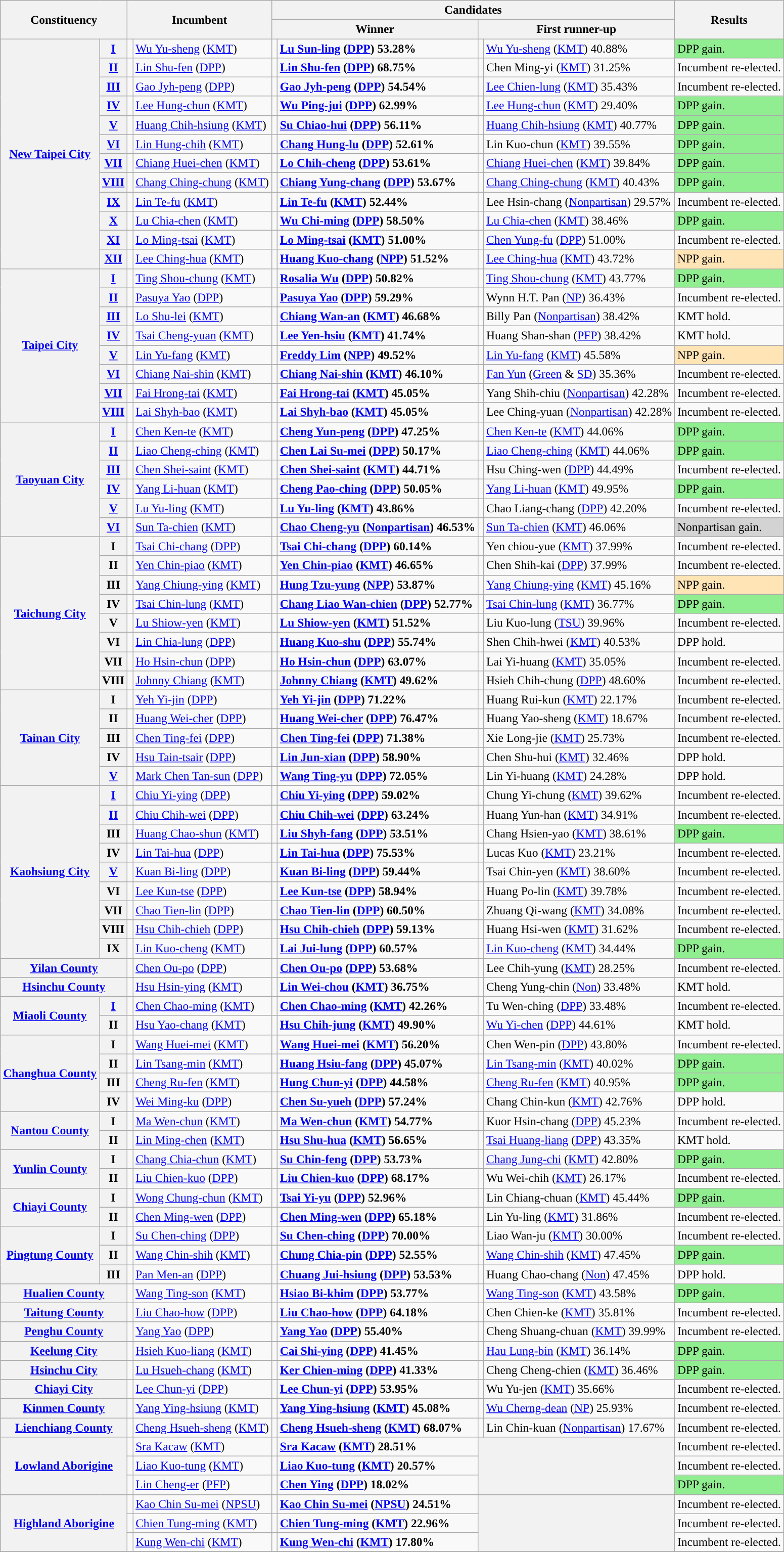<table class="wikitable" style="font-size: 98%;">
<tr>
<th rowspan=2 colspan=2>Constituency</th>
<th rowspan=2 colspan=2>Incumbent</th>
<th colspan=4 class="unsortable">Candidates</th>
<th rowspan=2>Results</th>
</tr>
<tr>
<th colspan=2>Winner</th>
<th colspan=2>First runner-up</th>
</tr>
<tr>
<th rowspan=12><a href='#'>New Taipei City</a></th>
<th><a href='#'>I</a></th>
<td style="color:inherit;background:"></td>
<td><a href='#'>Wu Yu-sheng</a> (<a href='#'>KMT</a>)</td>
<td></td>
<td><strong><a href='#'>Lu Sun-ling</a> (<a href='#'>DPP</a>) 53.28%</strong></td>
<td></td>
<td><a href='#'>Wu Yu-sheng</a> (<a href='#'>KMT</a>) 40.88%</td>
<td bgcolor="lightgreen">DPP gain.</td>
</tr>
<tr>
<th><a href='#'>II</a></th>
<td style="color:inherit;background:"></td>
<td><a href='#'>Lin Shu-fen</a> (<a href='#'>DPP</a>)</td>
<td></td>
<td><strong><a href='#'>Lin Shu-fen</a> (<a href='#'>DPP</a>) 68.75%</strong></td>
<td></td>
<td>Chen Ming-yi (<a href='#'>KMT</a>) 31.25%</td>
<td>Incumbent re-elected.</td>
</tr>
<tr>
<th><a href='#'>III</a></th>
<td style="color:inherit;background:"></td>
<td><a href='#'>Gao Jyh-peng</a> (<a href='#'>DPP</a>)</td>
<td></td>
<td><strong><a href='#'>Gao Jyh-peng</a> (<a href='#'>DPP</a>) 54.54%</strong></td>
<td></td>
<td><a href='#'>Lee Chien-lung</a> (<a href='#'>KMT</a>) 35.43%</td>
<td>Incumbent re-elected.</td>
</tr>
<tr>
<th><a href='#'>IV</a></th>
<td style="color:inherit;background:"></td>
<td><a href='#'>Lee Hung-chun</a> (<a href='#'>KMT</a>)</td>
<td></td>
<td><strong><a href='#'>Wu Ping-jui</a> (<a href='#'>DPP</a>) 62.99%</strong></td>
<td style="color:inherit;background:"></td>
<td><a href='#'>Lee Hung-chun</a> (<a href='#'>KMT</a>) 29.40%</td>
<td bgcolor="lightgreen">DPP gain.</td>
</tr>
<tr>
<th><a href='#'>V</a></th>
<td style="color:inherit;background:"></td>
<td><a href='#'>Huang Chih-hsiung</a> (<a href='#'>KMT</a>)</td>
<td></td>
<td><strong><a href='#'>Su Chiao-hui</a> (<a href='#'>DPP</a>) 56.11%</strong></td>
<td style="color:inherit;background:"></td>
<td><a href='#'>Huang Chih-hsiung</a> (<a href='#'>KMT</a>) 40.77%</td>
<td bgcolor="lightgreen">DPP gain.</td>
</tr>
<tr>
<th><a href='#'>VI</a></th>
<td style="color:inherit;background:"></td>
<td><a href='#'>Lin Hung-chih</a> (<a href='#'>KMT</a>)</td>
<td></td>
<td><strong><a href='#'>Chang Hung-lu</a> (<a href='#'>DPP</a>) 52.61%</strong></td>
<td style="color:inherit;background:"></td>
<td>Lin Kuo-chun (<a href='#'>KMT</a>) 39.55%</td>
<td bgcolor="lightgreen">DPP gain.</td>
</tr>
<tr>
<th><a href='#'>VII</a></th>
<td style="color:inherit;background:"></td>
<td><a href='#'>Chiang Huei-chen</a> (<a href='#'>KMT</a>)</td>
<td></td>
<td><strong><a href='#'>Lo Chih-cheng</a> (<a href='#'>DPP</a>) 53.61%</strong></td>
<td style="color:inherit;background:"></td>
<td><a href='#'>Chiang Huei-chen</a> (<a href='#'>KMT</a>) 39.84%</td>
<td bgcolor="lightgreen">DPP gain.</td>
</tr>
<tr>
<th><a href='#'>VIII</a></th>
<td style="color:inherit;background:"></td>
<td><a href='#'>Chang Ching-chung</a> (<a href='#'>KMT</a>)</td>
<td></td>
<td><strong><a href='#'>Chiang Yung-chang</a> (<a href='#'>DPP</a>) 53.67%</strong></td>
<td style="color:inherit;background:"></td>
<td><a href='#'>Chang Ching-chung</a> (<a href='#'>KMT</a>) 40.43%</td>
<td bgcolor="lightgreen">DPP gain.</td>
</tr>
<tr>
<th><a href='#'>IX</a></th>
<td style="color:inherit;background:"></td>
<td><a href='#'>Lin Te-fu</a> (<a href='#'>KMT</a>)</td>
<td style="color:inherit;background:"></td>
<td><strong><a href='#'>Lin Te-fu</a> (<a href='#'>KMT</a>) 52.44%</strong></td>
<td style="color:inherit;background:"></td>
<td>Lee Hsin-chang (<a href='#'>Nonpartisan</a>) 29.57%</td>
<td>Incumbent re-elected.</td>
</tr>
<tr>
<th><a href='#'>X</a></th>
<td style="color:inherit;background:"></td>
<td><a href='#'>Lu Chia-chen</a> (<a href='#'>KMT</a>)</td>
<td style="color:inherit;background:"></td>
<td><strong><a href='#'>Wu Chi-ming</a> (<a href='#'>DPP</a>) 58.50%</strong></td>
<td style="color:inherit;background:"></td>
<td><a href='#'>Lu Chia-chen</a> (<a href='#'>KMT</a>) 38.46%</td>
<td bgcolor="lightgreen">DPP gain.</td>
</tr>
<tr>
<th><a href='#'>XI</a></th>
<td style="color:inherit;background:"></td>
<td><a href='#'>Lo Ming-tsai</a> (<a href='#'>KMT</a>)</td>
<td style="color:inherit;background:"></td>
<td><strong><a href='#'>Lo Ming-tsai</a> (<a href='#'>KMT</a>) 51.00%</strong></td>
<td style="color:inherit;background:"></td>
<td><a href='#'>Chen Yung-fu</a> (<a href='#'>DPP</a>) 51.00%</td>
<td>Incumbent re-elected.</td>
</tr>
<tr>
<th><a href='#'>XII</a></th>
<td style="color:inherit;background:"></td>
<td><a href='#'>Lee Ching-hua</a> (<a href='#'>KMT</a>)</td>
<td style="color:inherit;background:"></td>
<td><strong><a href='#'>Huang Kuo-chang</a> (<a href='#'>NPP</a>) 51.52%</strong></td>
<td style="color:inherit;background:"></td>
<td><a href='#'>Lee Ching-hua</a> (<a href='#'>KMT</a>) 43.72%</td>
<td bgcolor="Moccasin">NPP gain.</td>
</tr>
<tr>
<th rowspan=8><a href='#'>Taipei City</a></th>
<th><a href='#'>I</a></th>
<td style="color:inherit;background:"></td>
<td><a href='#'>Ting Shou-chung</a> (<a href='#'>KMT</a>)</td>
<td></td>
<td><strong><a href='#'>Rosalia Wu</a> (<a href='#'>DPP</a>) 50.82%</strong></td>
<td></td>
<td><a href='#'>Ting Shou-chung</a> (<a href='#'>KMT</a>) 43.77%</td>
<td bgcolor="lightgreen">DPP gain.</td>
</tr>
<tr>
<th><a href='#'>II</a></th>
<td style="color:inherit;background:"></td>
<td><a href='#'>Pasuya Yao</a> (<a href='#'>DPP</a>)</td>
<td></td>
<td><strong><a href='#'>Pasuya Yao</a> (<a href='#'>DPP</a>) 59.29%</strong></td>
<td></td>
<td>Wynn H.T. Pan	(<a href='#'>NP</a>) 36.43%</td>
<td>Incumbent re-elected.</td>
</tr>
<tr>
<th><a href='#'>III</a></th>
<td style="color:inherit;background:"></td>
<td><a href='#'>Lo Shu-lei</a> (<a href='#'>KMT</a>)</td>
<td></td>
<td><strong><a href='#'>Chiang Wan-an</a> (<a href='#'>KMT</a>) 46.68%</strong></td>
<td></td>
<td>Billy Pan (<a href='#'>Nonpartisan</a>) 38.42%</td>
<td>KMT hold.</td>
</tr>
<tr>
<th><a href='#'>IV</a></th>
<td style="color:inherit;background:"></td>
<td><a href='#'>Tsai Cheng-yuan</a> (<a href='#'>KMT</a>)</td>
<td></td>
<td><strong><a href='#'>Lee Yen-hsiu</a> (<a href='#'>KMT</a>) 41.74%</strong></td>
<td></td>
<td>Huang Shan-shan (<a href='#'>PFP</a>) 38.42%</td>
<td>KMT hold.</td>
</tr>
<tr>
<th><a href='#'>V</a></th>
<td style="color:inherit;background:"></td>
<td><a href='#'>Lin Yu-fang</a> (<a href='#'>KMT</a>)</td>
<td></td>
<td><strong><a href='#'>Freddy Lim</a> (<a href='#'>NPP</a>) 49.52%</strong></td>
<td style="color:inherit;background:"></td>
<td><a href='#'>Lin Yu-fang</a> (<a href='#'>KMT</a>) 45.58%</td>
<td bgcolor="Moccasin">NPP gain.</td>
</tr>
<tr>
<th><a href='#'>VI</a></th>
<td style="color:inherit;background:"></td>
<td><a href='#'>Chiang Nai-shin</a> (<a href='#'>KMT</a>)</td>
<td style="color:inherit;background:"></td>
<td><strong><a href='#'>Chiang Nai-shin</a> (<a href='#'>KMT</a>) 46.10%</strong></td>
<td style="color:inherit;background:"></td>
<td><a href='#'>Fan Yun</a> (<a href='#'>Green</a> & <a href='#'>SD</a>) 35.36%</td>
<td>Incumbent re-elected.</td>
</tr>
<tr>
<th><a href='#'>VII</a></th>
<td style="color:inherit;background:"></td>
<td><a href='#'>Fai Hrong-tai</a> (<a href='#'>KMT</a>)</td>
<td style="color:inherit;background:"></td>
<td><strong><a href='#'>Fai Hrong-tai</a> (<a href='#'>KMT</a>) 45.05%</strong></td>
<td style="color:inherit;background:"></td>
<td>Yang Shih-chiu (<a href='#'>Nonpartisan</a>) 42.28%</td>
<td>Incumbent re-elected.</td>
</tr>
<tr>
<th><a href='#'>VIII</a></th>
<td style="color:inherit;background:"></td>
<td><a href='#'>Lai Shyh-bao</a> (<a href='#'>KMT</a>)</td>
<td style="color:inherit;background:"></td>
<td><strong><a href='#'>Lai Shyh-bao</a> (<a href='#'>KMT</a>) 45.05%</strong></td>
<td style="color:inherit;background:"></td>
<td>Lee Ching-yuan (<a href='#'>Nonpartisan</a>) 42.28%</td>
<td>Incumbent re-elected.</td>
</tr>
<tr>
<th rowspan=6><a href='#'>Taoyuan City</a></th>
<th><a href='#'>I</a></th>
<td style="color:inherit;background:"></td>
<td><a href='#'>Chen Ken-te</a> (<a href='#'>KMT</a>)</td>
<td></td>
<td><strong><a href='#'>Cheng Yun-peng</a> (<a href='#'>DPP</a>) 47.25%</strong></td>
<td style="color:inherit;background:"></td>
<td><a href='#'>Chen Ken-te</a> (<a href='#'>KMT</a>) 44.06%</td>
<td bgcolor="lightgreen">DPP gain.</td>
</tr>
<tr>
<th><a href='#'>II</a></th>
<td style="color:inherit;background:"></td>
<td><a href='#'>Liao Cheng-ching</a> (<a href='#'>KMT</a>)</td>
<td></td>
<td><strong><a href='#'>Chen Lai Su-mei</a> (<a href='#'>DPP</a>) 50.17%</strong></td>
<td style="color:inherit;background:"></td>
<td><a href='#'>Liao Cheng-ching</a> (<a href='#'>KMT</a>) 44.06%</td>
<td bgcolor="lightgreen">DPP gain.</td>
</tr>
<tr>
<th><a href='#'>III</a></th>
<td style="color:inherit;background:"></td>
<td><a href='#'>Chen Shei-saint</a> (<a href='#'>KMT</a>)</td>
<td style="color:inherit;background:"></td>
<td><strong><a href='#'>Chen Shei-saint</a> (<a href='#'>KMT</a>) 44.71%</strong></td>
<td></td>
<td>Hsu Ching-wen (<a href='#'>DPP</a>) 44.49%</td>
<td>Incumbent re-elected.</td>
</tr>
<tr>
<th><a href='#'>IV</a></th>
<td style="color:inherit;background:"></td>
<td><a href='#'>Yang Li-huan</a> (<a href='#'>KMT</a>)</td>
<td></td>
<td><strong><a href='#'>Cheng Pao-ching</a> (<a href='#'>DPP</a>) 50.05%</strong></td>
<td style="color:inherit;background:"></td>
<td><a href='#'>Yang Li-huan</a> (<a href='#'>KMT</a>) 49.95%</td>
<td bgcolor="lightgreen">DPP gain.</td>
</tr>
<tr>
<th><a href='#'>V</a></th>
<td style="color:inherit;background:"></td>
<td><a href='#'>Lu Yu-ling</a> (<a href='#'>KMT</a>)</td>
<td style="color:inherit;background:"></td>
<td><strong><a href='#'>Lu Yu-ling</a> (<a href='#'>KMT</a>) 43.86%</strong></td>
<td></td>
<td>Chao Liang-chang (<a href='#'>DPP</a>) 42.20%</td>
<td>Incumbent re-elected.</td>
</tr>
<tr>
<th><a href='#'>VI</a></th>
<td style="color:inherit;background:"></td>
<td><a href='#'>Sun Ta-chien</a> (<a href='#'>KMT</a>)</td>
<td></td>
<td><strong><a href='#'>Chao Cheng-yu</a> (<a href='#'>Nonpartisan</a>) 46.53%</strong></td>
<td style="color:inherit;background:"></td>
<td><a href='#'>Sun Ta-chien</a> (<a href='#'>KMT</a>) 46.06%</td>
<td bgcolor="lightgrey">Nonpartisan gain.</td>
</tr>
<tr>
<th rowspan=8><a href='#'>Taichung City</a></th>
<th>I</th>
<td style="color:inherit;background:"></td>
<td><a href='#'>Tsai Chi-chang</a> (<a href='#'>DPP</a>)</td>
<td style="color:inherit;background:"></td>
<td><strong><a href='#'>Tsai Chi-chang</a> (<a href='#'>DPP</a>) 60.14%</strong></td>
<td style="color:inherit;background:"></td>
<td>Yen chiou-yue (<a href='#'>KMT</a>) 37.99%</td>
<td>Incumbent re-elected.</td>
</tr>
<tr>
<th>II</th>
<td style="color:inherit;background:"></td>
<td><a href='#'>Yen Chin-piao</a> (<a href='#'>KMT</a>)</td>
<td style="color:inherit;background:"></td>
<td><strong><a href='#'>Yen Chin-piao</a> (<a href='#'>KMT</a>) 46.65%</strong></td>
<td style="color:inherit;background:"></td>
<td>Chen Shih-kai (<a href='#'>DPP</a>) 37.99%</td>
<td>Incumbent re-elected.</td>
</tr>
<tr>
<th>III</th>
<td style="color:inherit;background:"></td>
<td><a href='#'>Yang Chiung-ying</a> (<a href='#'>KMT</a>)</td>
<td style="color:inherit;background:"></td>
<td><strong><a href='#'>Hung Tzu-yung</a> (<a href='#'>NPP</a>) 53.87%</strong></td>
<td style="color:inherit;background:"></td>
<td><a href='#'>Yang Chiung-ying</a> (<a href='#'>KMT</a>) 45.16%</td>
<td bgcolor="Moccasin">NPP gain.</td>
</tr>
<tr>
<th>IV</th>
<td style="color:inherit;background:"></td>
<td><a href='#'>Tsai Chin-lung</a> (<a href='#'>KMT</a>)</td>
<td style="color:inherit;background:"></td>
<td><strong><a href='#'>Chang Liao Wan-chien</a> (<a href='#'>DPP</a>) 52.77%</strong></td>
<td style="color:inherit;background:"></td>
<td><a href='#'>Tsai Chin-lung</a> (<a href='#'>KMT</a>) 36.77%</td>
<td bgcolor="lightgreen">DPP gain.</td>
</tr>
<tr>
<th>V</th>
<td style="color:inherit;background:"></td>
<td><a href='#'>Lu Shiow-yen</a> (<a href='#'>KMT</a>)</td>
<td style="color:inherit;background:"></td>
<td><strong><a href='#'>Lu Shiow-yen</a> (<a href='#'>KMT</a>) 51.52%</strong></td>
<td style="color:inherit;background:"></td>
<td>Liu Kuo-lung (<a href='#'>TSU</a>) 39.96%</td>
<td>Incumbent re-elected.</td>
</tr>
<tr>
<th>VI</th>
<td style="color:inherit;background:"></td>
<td><a href='#'>Lin Chia-lung</a> (<a href='#'>DPP</a>)</td>
<td style="color:inherit;background:"></td>
<td><strong><a href='#'>Huang Kuo-shu</a> (<a href='#'>DPP</a>) 55.74%</strong></td>
<td style="color:inherit;background:"></td>
<td>Shen Chih-hwei (<a href='#'>KMT</a>) 40.53%</td>
<td>DPP hold.</td>
</tr>
<tr>
<th>VII</th>
<td style="color:inherit;background:"></td>
<td><a href='#'>Ho Hsin-chun</a> (<a href='#'>DPP</a>)</td>
<td style="color:inherit;background:"></td>
<td><strong><a href='#'>Ho Hsin-chun</a> (<a href='#'>DPP</a>) 63.07%</strong></td>
<td style="color:inherit;background:"></td>
<td>Lai Yi-huang (<a href='#'>KMT</a>) 35.05%</td>
<td>Incumbent re-elected.</td>
</tr>
<tr>
<th>VIII</th>
<td style="color:inherit;background:"></td>
<td><a href='#'>Johnny Chiang</a> (<a href='#'>KMT</a>)</td>
<td style="color:inherit;background:"></td>
<td><strong><a href='#'>Johnny Chiang</a> (<a href='#'>KMT</a>) 49.62%</strong></td>
<td style="color:inherit;background:"></td>
<td>Hsieh Chih-chung (<a href='#'>DPP</a>) 48.60%</td>
<td>Incumbent re-elected.</td>
</tr>
<tr>
<th rowspan=5><a href='#'>Tainan City</a></th>
<th>I</th>
<td style="color:inherit;background:"></td>
<td><a href='#'>Yeh Yi-jin</a> (<a href='#'>DPP</a>)</td>
<td style="color:inherit;background:"></td>
<td><strong><a href='#'>Yeh Yi-jin</a> (<a href='#'>DPP</a>) 71.22%</strong></td>
<td style="color:inherit;background:"></td>
<td>Huang Rui-kun (<a href='#'>KMT</a>) 22.17%</td>
<td>Incumbent re-elected.</td>
</tr>
<tr>
<th>II</th>
<td style="color:inherit;background:"></td>
<td><a href='#'>Huang Wei-cher</a> (<a href='#'>DPP</a>)</td>
<td style="color:inherit;background:"></td>
<td><strong><a href='#'>Huang Wei-cher</a> (<a href='#'>DPP</a>) 76.47%</strong></td>
<td style="color:inherit;background:"></td>
<td>Huang Yao-sheng (<a href='#'>KMT</a>) 18.67%</td>
<td>Incumbent re-elected.</td>
</tr>
<tr>
<th>III</th>
<td style="color:inherit;background:"></td>
<td><a href='#'>Chen Ting-fei</a> (<a href='#'>DPP</a>)</td>
<td style="color:inherit;background:"></td>
<td><strong><a href='#'>Chen Ting-fei</a> (<a href='#'>DPP</a>) 71.38%</strong></td>
<td style="color:inherit;background:"></td>
<td>Xie Long-jie (<a href='#'>KMT</a>) 25.73%</td>
<td>Incumbent re-elected.</td>
</tr>
<tr>
<th>IV</th>
<td style="color:inherit;background:"></td>
<td><a href='#'>Hsu Tain-tsair</a> (<a href='#'>DPP</a>)</td>
<td style="color:inherit;background:"></td>
<td><strong><a href='#'>Lin Jun-xian</a> (<a href='#'>DPP</a>) 58.90%</strong></td>
<td style="color:inherit;background:"></td>
<td>Chen Shu-hui (<a href='#'>KMT</a>) 32.46%</td>
<td>DPP hold.</td>
</tr>
<tr>
<th><a href='#'>V</a></th>
<td style="color:inherit;background:"></td>
<td><a href='#'>Mark Chen Tan-sun</a> (<a href='#'>DPP</a>)</td>
<td style="color:inherit;background:"></td>
<td><strong><a href='#'>Wang Ting-yu</a> (<a href='#'>DPP</a>) 72.05%</strong></td>
<td style="color:inherit;background:"></td>
<td>Lin Yi-huang (<a href='#'>KMT</a>) 24.28%</td>
<td>DPP hold.</td>
</tr>
<tr>
<th rowspan=9><a href='#'>Kaohsiung City</a></th>
<th><a href='#'>I</a></th>
<td style="color:inherit;background:"></td>
<td><a href='#'>Chiu Yi-ying</a> (<a href='#'>DPP</a>)</td>
<td style="color:inherit;background:"></td>
<td><strong><a href='#'>Chiu Yi-ying</a> (<a href='#'>DPP</a>) 59.02%</strong></td>
<td style="color:inherit;background:"></td>
<td>Chung Yi-chung (<a href='#'>KMT</a>) 39.62%</td>
<td>Incumbent re-elected.</td>
</tr>
<tr>
<th><a href='#'>II</a></th>
<td style="color:inherit;background:"></td>
<td><a href='#'>Chiu Chih-wei</a> (<a href='#'>DPP</a>)</td>
<td style="color:inherit;background:"></td>
<td><strong><a href='#'>Chiu Chih-wei</a> (<a href='#'>DPP</a>) 63.24%</strong></td>
<td style="color:inherit;background:"></td>
<td>Huang Yun-han (<a href='#'>KMT</a>) 34.91%</td>
<td>Incumbent re-elected.</td>
</tr>
<tr>
<th>III</th>
<td style="color:inherit;background:"></td>
<td><a href='#'>Huang Chao-shun</a> (<a href='#'>KMT</a>)</td>
<td style="color:inherit;background:"></td>
<td><strong><a href='#'>Liu Shyh-fang</a> (<a href='#'>DPP</a>) 53.51%</strong></td>
<td style="color:inherit;background:"></td>
<td>Chang Hsien-yao (<a href='#'>KMT</a>) 38.61%</td>
<td bgcolor="lightgreen">DPP gain.</td>
</tr>
<tr>
<th>IV</th>
<td style="color:inherit;background:"></td>
<td><a href='#'>Lin Tai-hua</a> (<a href='#'>DPP</a>)</td>
<td style="color:inherit;background:"></td>
<td><strong><a href='#'>Lin Tai-hua</a> (<a href='#'>DPP</a>) 75.53%</strong></td>
<td style="color:inherit;background:"></td>
<td>Lucas Kuo (<a href='#'>KMT</a>) 23.21%</td>
<td>Incumbent re-elected.</td>
</tr>
<tr>
<th><a href='#'>V</a></th>
<td style="color:inherit;background:"></td>
<td><a href='#'>Kuan Bi-ling</a> (<a href='#'>DPP</a>)</td>
<td style="color:inherit;background:"></td>
<td><strong><a href='#'>Kuan Bi-ling</a> (<a href='#'>DPP</a>) 59.44%</strong></td>
<td style="color:inherit;background:"></td>
<td>Tsai Chin-yen (<a href='#'>KMT</a>) 38.60%</td>
<td>Incumbent re-elected.</td>
</tr>
<tr>
<th>VI</th>
<td style="color:inherit;background:"></td>
<td><a href='#'>Lee Kun-tse</a> (<a href='#'>DPP</a>)</td>
<td style="color:inherit;background:"></td>
<td><strong><a href='#'>Lee Kun-tse</a> (<a href='#'>DPP</a>) 58.94%</strong></td>
<td style="color:inherit;background:"></td>
<td>Huang Po-lin (<a href='#'>KMT</a>) 39.78%</td>
<td>Incumbent re-elected.</td>
</tr>
<tr>
<th>VII</th>
<td style="color:inherit;background:"></td>
<td><a href='#'>Chao Tien-lin</a> (<a href='#'>DPP</a>)</td>
<td style="color:inherit;background:"></td>
<td><strong><a href='#'>Chao Tien-lin</a> (<a href='#'>DPP</a>) 60.50%</strong></td>
<td style="color:inherit;background:"></td>
<td>Zhuang Qi-wang (<a href='#'>KMT</a>) 34.08%</td>
<td>Incumbent re-elected.</td>
</tr>
<tr>
<th>VIII</th>
<td style="color:inherit;background:"></td>
<td><a href='#'>Hsu Chih-chieh</a> (<a href='#'>DPP</a>)</td>
<td style="color:inherit;background:"></td>
<td><strong><a href='#'>Hsu Chih-chieh</a> (<a href='#'>DPP</a>) 59.13%</strong></td>
<td style="color:inherit;background:"></td>
<td>Huang Hsi-wen (<a href='#'>KMT</a>) 31.62%</td>
<td>Incumbent re-elected.</td>
</tr>
<tr>
<th>IX</th>
<td style="color:inherit;background:"></td>
<td><a href='#'>Lin Kuo-cheng</a> (<a href='#'>KMT</a>)</td>
<td style="color:inherit;background:"></td>
<td><strong><a href='#'>Lai Jui-lung</a> (<a href='#'>DPP</a>) 60.57%</strong></td>
<td style="color:inherit;background:"></td>
<td><a href='#'>Lin Kuo-cheng</a> (<a href='#'>KMT</a>) 34.44%</td>
<td bgcolor="lightgreen">DPP gain.</td>
</tr>
<tr>
<th colspan=2><a href='#'>Yilan County</a></th>
<td style="color:inherit;background:"></td>
<td><a href='#'>Chen Ou-po</a> (<a href='#'>DPP</a>)</td>
<td style="color:inherit;background:"></td>
<td><strong><a href='#'>Chen Ou-po</a> (<a href='#'>DPP</a>) 53.68%</strong></td>
<td style="color:inherit;background:"></td>
<td>Lee Chih-yung (<a href='#'>KMT</a>) 28.25%</td>
<td>Incumbent re-elected.</td>
</tr>
<tr>
<th colspan=2><a href='#'>Hsinchu County</a></th>
<td style="color:inherit;background:"></td>
<td><a href='#'>Hsu Hsin-ying</a> (<a href='#'>KMT</a>)</td>
<td style="color:inherit;background:"></td>
<td><strong><a href='#'>Lin Wei-chou</a> (<a href='#'>KMT</a>) 36.75%</strong></td>
<td style="color:inherit;background:"></td>
<td>Cheng Yung-chin (<a href='#'>Non</a>) 33.48%</td>
<td>KMT hold.</td>
</tr>
<tr>
<th rowspan=2><a href='#'>Miaoli County</a></th>
<th><a href='#'>I</a></th>
<td style="color:inherit;background:"></td>
<td><a href='#'>Chen Chao-ming</a> (<a href='#'>KMT</a>)</td>
<td style="color:inherit;background:"></td>
<td><strong><a href='#'>Chen Chao-ming</a> (<a href='#'>KMT</a>) 42.26%</strong></td>
<td style="color:inherit;background:"></td>
<td>Tu Wen-ching (<a href='#'>DPP</a>) 33.48%</td>
<td>Incumbent re-elected.</td>
</tr>
<tr>
<th>II</th>
<td style="color:inherit;background:"></td>
<td><a href='#'>Hsu Yao-chang</a> (<a href='#'>KMT</a>)</td>
<td style="color:inherit;background:"></td>
<td><strong><a href='#'>Hsu Chih-jung</a> (<a href='#'>KMT</a>) 49.90%</strong></td>
<td style="color:inherit;background:"></td>
<td><a href='#'>Wu Yi-chen</a> (<a href='#'>DPP</a>) 44.61%</td>
<td>KMT hold.</td>
</tr>
<tr>
<th rowspan=4><a href='#'>Changhua County</a></th>
<th>I</th>
<td style="color:inherit;background:"></td>
<td><a href='#'>Wang Huei-mei</a> (<a href='#'>KMT</a>)</td>
<td style="color:inherit;background:"></td>
<td><strong><a href='#'>Wang Huei-mei</a> (<a href='#'>KMT</a>) 56.20%</strong></td>
<td style="color:inherit;background:"></td>
<td>Chen Wen-pin (<a href='#'>DPP</a>) 43.80%</td>
<td>Incumbent re-elected.</td>
</tr>
<tr>
<th>II</th>
<td style="color:inherit;background:"></td>
<td><a href='#'>Lin Tsang-min</a> (<a href='#'>KMT</a>)</td>
<td style="color:inherit;background:"></td>
<td><strong><a href='#'>Huang Hsiu-fang</a> (<a href='#'>DPP</a>) 45.07%</strong></td>
<td style="color:inherit;background:"></td>
<td><a href='#'>Lin Tsang-min</a> (<a href='#'>KMT</a>) 40.02%</td>
<td bgcolor="lightgreen">DPP gain.</td>
</tr>
<tr>
<th>III</th>
<td style="color:inherit;background:"></td>
<td><a href='#'>Cheng Ru-fen</a> (<a href='#'>KMT</a>)</td>
<td style="color:inherit;background:"></td>
<td><strong><a href='#'>Hung Chun-yi</a> (<a href='#'>DPP</a>) 44.58%</strong></td>
<td style="color:inherit;background:"></td>
<td><a href='#'>Cheng Ru-fen</a> (<a href='#'>KMT</a>) 40.95%</td>
<td bgcolor="lightgreen">DPP gain.</td>
</tr>
<tr>
<th>IV</th>
<td style="color:inherit;background:"></td>
<td><a href='#'>Wei Ming-ku</a> (<a href='#'>DPP</a>)</td>
<td style="color:inherit;background:"></td>
<td><strong><a href='#'>Chen Su-yueh</a> (<a href='#'>DPP</a>) 57.24%</strong></td>
<td style="color:inherit;background:"></td>
<td>Chang Chin-kun (<a href='#'>KMT</a>) 42.76%</td>
<td>DPP hold.</td>
</tr>
<tr>
<th rowspan=2><a href='#'>Nantou County</a></th>
<th>I</th>
<td style="color:inherit;background:"></td>
<td><a href='#'>Ma Wen-chun</a> (<a href='#'>KMT</a>)</td>
<td style="color:inherit;background:"></td>
<td><strong><a href='#'>Ma Wen-chun</a> (<a href='#'>KMT</a>) 54.77%</strong></td>
<td style="color:inherit;background:"></td>
<td>Kuor Hsin-chang (<a href='#'>DPP</a>) 45.23%</td>
<td>Incumbent re-elected.</td>
</tr>
<tr>
<th>II</th>
<td style="color:inherit;background:"></td>
<td><a href='#'>Lin Ming-chen</a> (<a href='#'>KMT</a>)</td>
<td style="color:inherit;background:"></td>
<td><strong><a href='#'>Hsu Shu-hua</a> (<a href='#'>KMT</a>) 56.65%</strong></td>
<td style="color:inherit;background:"></td>
<td><a href='#'>Tsai Huang-liang</a> (<a href='#'>DPP</a>) 43.35%</td>
<td>KMT hold.</td>
</tr>
<tr>
<th rowspan=2><a href='#'>Yunlin County</a></th>
<th>I</th>
<td style="color:inherit;background:"></td>
<td><a href='#'>Chang Chia-chun</a> (<a href='#'>KMT</a>)</td>
<td style="color:inherit;background:"></td>
<td><strong><a href='#'>Su Chin-feng</a> (<a href='#'>DPP</a>) 53.73%</strong></td>
<td style="color:inherit;background:"></td>
<td><a href='#'>Chang Jung-chi</a> (<a href='#'>KMT</a>) 42.80%</td>
<td bgcolor="lightgreen">DPP gain.</td>
</tr>
<tr>
<th>II</th>
<td style="color:inherit;background:"></td>
<td><a href='#'>Liu Chien-kuo</a> (<a href='#'>DPP</a>)</td>
<td style="color:inherit;background:"></td>
<td><strong><a href='#'>Liu Chien-kuo</a> (<a href='#'>DPP</a>) 68.17%</strong></td>
<td style="color:inherit;background:"></td>
<td>Wu Wei-chih	 (<a href='#'>KMT</a>) 26.17%</td>
<td>Incumbent re-elected.</td>
</tr>
<tr>
<th rowspan=2><a href='#'>Chiayi County</a></th>
<th>I</th>
<td style="color:inherit;background:"></td>
<td><a href='#'>Wong Chung-chun</a> (<a href='#'>KMT</a>)</td>
<td style="color:inherit;background:"></td>
<td><strong><a href='#'>Tsai Yi-yu</a> (<a href='#'>DPP</a>) 52.96%</strong></td>
<td style="color:inherit;background:"></td>
<td>Lin Chiang-chuan (<a href='#'>KMT</a>) 45.44%</td>
<td bgcolor="lightgreen">DPP gain.</td>
</tr>
<tr>
<th>II</th>
<td style="color:inherit;background:"></td>
<td><a href='#'>Chen Ming-wen</a> (<a href='#'>DPP</a>)</td>
<td style="color:inherit;background:"></td>
<td><strong><a href='#'>Chen Ming-wen</a> (<a href='#'>DPP</a>) 65.18%</strong></td>
<td style="color:inherit;background:"></td>
<td>Lin Yu-ling (<a href='#'>KMT</a>) 31.86%</td>
<td>Incumbent re-elected.</td>
</tr>
<tr>
<th rowspan=3><a href='#'>Pingtung County</a></th>
<th>I</th>
<td style="color:inherit;background:"></td>
<td><a href='#'>Su Chen-ching</a> (<a href='#'>DPP</a>)</td>
<td style="color:inherit;background:"></td>
<td><strong><a href='#'>Su Chen-ching</a> (<a href='#'>DPP</a>) 70.00%</strong></td>
<td style="color:inherit;background:"></td>
<td>Liao Wan-ju (<a href='#'>KMT</a>) 30.00%</td>
<td>Incumbent re-elected.</td>
</tr>
<tr>
<th>II</th>
<td style="color:inherit;background:"></td>
<td><a href='#'>Wang Chin-shih</a> (<a href='#'>KMT</a>)</td>
<td style="color:inherit;background:"></td>
<td><strong><a href='#'>Chung Chia-pin</a> (<a href='#'>DPP</a>) 52.55%</strong></td>
<td style="color:inherit;background:"></td>
<td><a href='#'>Wang Chin-shih</a> (<a href='#'>KMT</a>) 47.45%</td>
<td bgcolor="lightgreen">DPP gain.</td>
</tr>
<tr>
<th>III</th>
<td style="color:inherit;background:"></td>
<td><a href='#'>Pan Men-an</a> (<a href='#'>DPP</a>)</td>
<td style="color:inherit;background:"></td>
<td><strong><a href='#'>Chuang Jui-hsiung</a> (<a href='#'>DPP</a>) 53.53%</strong></td>
<td style="color:inherit;background:"></td>
<td>Huang Chao-chang (<a href='#'>Non</a>) 47.45%</td>
<td>DPP hold.</td>
</tr>
<tr>
<th colspan=2><a href='#'>Hualien County</a></th>
<td style="color:inherit;background:"></td>
<td><a href='#'>Wang Ting-son</a> (<a href='#'>KMT</a>)</td>
<td style="color:inherit;background:"></td>
<td><strong><a href='#'>Hsiao Bi-khim</a> (<a href='#'>DPP</a>) 53.77%</strong></td>
<td style="color:inherit;background:"></td>
<td><a href='#'>Wang Ting-son</a> (<a href='#'>KMT</a>) 43.58%</td>
<td bgcolor="lightgreen">DPP gain.</td>
</tr>
<tr>
<th colspan=2><a href='#'>Taitung County</a></th>
<td style="color:inherit;background:"></td>
<td><a href='#'>Liu Chao-how</a> (<a href='#'>DPP</a>)</td>
<td style="color:inherit;background:"></td>
<td><strong><a href='#'>Liu Chao-how</a> (<a href='#'>DPP</a>) 64.18%</strong></td>
<td style="color:inherit;background:"></td>
<td>Chen Chien-ke (<a href='#'>KMT</a>) 35.81%</td>
<td>Incumbent re-elected.</td>
</tr>
<tr>
<th colspan=2><a href='#'>Penghu County</a></th>
<td style="color:inherit;background:"></td>
<td><a href='#'>Yang Yao</a> (<a href='#'>DPP</a>)</td>
<td style="color:inherit;background:"></td>
<td><strong><a href='#'>Yang Yao</a> (<a href='#'>DPP</a>) 55.40%</strong></td>
<td style="color:inherit;background:"></td>
<td>Cheng Shuang-chuan (<a href='#'>KMT</a>) 39.99%</td>
<td>Incumbent re-elected.</td>
</tr>
<tr>
<th colspan=2><a href='#'>Keelung City</a></th>
<td style="color:inherit;background:"></td>
<td><a href='#'>Hsieh Kuo-liang</a> (<a href='#'>KMT</a>)</td>
<td style="color:inherit;background:"></td>
<td><strong><a href='#'>Cai Shi-ying</a> (<a href='#'>DPP</a>) 41.45%</strong></td>
<td style="color:inherit;background:"></td>
<td><a href='#'>Hau Lung-bin</a> (<a href='#'>KMT</a>) 36.14%</td>
<td bgcolor="lightgreen">DPP gain.</td>
</tr>
<tr>
<th colspan=2><a href='#'>Hsinchu City</a></th>
<td style="color:inherit;background:"></td>
<td><a href='#'>Lu Hsueh-chang</a> (<a href='#'>KMT</a>)</td>
<td style="color:inherit;background:"></td>
<td><strong><a href='#'>Ker Chien-ming</a> (<a href='#'>DPP</a>) 41.33%</strong></td>
<td style="color:inherit;background:"></td>
<td>Cheng Cheng-chien (<a href='#'>KMT</a>) 36.46%</td>
<td bgcolor="lightgreen">DPP gain.</td>
</tr>
<tr>
<th colspan=2><a href='#'>Chiayi City</a></th>
<td style="color:inherit;background:"></td>
<td><a href='#'>Lee Chun-yi</a> (<a href='#'>DPP</a>)</td>
<td style="color:inherit;background:"></td>
<td><strong><a href='#'>Lee Chun-yi</a> (<a href='#'>DPP</a>) 53.95%</strong></td>
<td style="color:inherit;background:"></td>
<td>Wu Yu-jen (<a href='#'>KMT</a>) 35.66%</td>
<td>Incumbent re-elected.</td>
</tr>
<tr>
<th colspan=2><a href='#'>Kinmen County</a></th>
<td style="color:inherit;background:"></td>
<td><a href='#'>Yang Ying-hsiung</a> (<a href='#'>KMT</a>)</td>
<td style="color:inherit;background:"></td>
<td><strong><a href='#'>Yang Ying-hsiung</a> (<a href='#'>KMT</a>) 45.08%</strong></td>
<td style="color:inherit;background:"></td>
<td><a href='#'>Wu Cherng-dean</a> (<a href='#'>NP</a>) 25.93%</td>
<td>Incumbent re-elected.</td>
</tr>
<tr>
<th colspan=2><a href='#'>Lienchiang County</a></th>
<td style="color:inherit;background:"></td>
<td><a href='#'>Cheng Hsueh-sheng</a> (<a href='#'>KMT</a>)</td>
<td style="color:inherit;background:"></td>
<td><strong><a href='#'>Cheng Hsueh-sheng</a> (<a href='#'>KMT</a>) 68.07%</strong></td>
<td style="color:inherit;background:"></td>
<td>Lin Chin-kuan (<a href='#'>Nonpartisan</a>) 17.67%</td>
<td>Incumbent re-elected.</td>
</tr>
<tr>
<th colspan=2 rowspan=3><a href='#'>Lowland Aborigine</a></th>
<td style="color:inherit;background:"></td>
<td><a href='#'>Sra Kacaw</a> (<a href='#'>KMT</a>)</td>
<td style="color:inherit;background:"></td>
<td><strong><a href='#'>Sra Kacaw</a> (<a href='#'>KMT</a>) 28.51%</strong></td>
<th colspan=2 rowspan=3></th>
<td>Incumbent re-elected.</td>
</tr>
<tr>
<td style="color:inherit;background:"></td>
<td><a href='#'>Liao Kuo-tung</a> (<a href='#'>KMT</a>)</td>
<td style="color:inherit;background:"></td>
<td><strong><a href='#'>Liao Kuo-tung</a> (<a href='#'>KMT</a>) 20.57%</strong></td>
<td>Incumbent re-elected.</td>
</tr>
<tr>
<td style="color:inherit;background:"></td>
<td><a href='#'>Lin Cheng-er</a> (<a href='#'>PFP</a>)</td>
<td style="color:inherit;background:"></td>
<td><strong><a href='#'>Chen Ying</a>  (<a href='#'>DPP</a>) 18.02%</strong></td>
<td bgcolor="lightgreen">DPP gain.</td>
</tr>
<tr>
<th colspan=2 rowspan=3><a href='#'>Highland Aborigine</a></th>
<td style="color:inherit;background:"></td>
<td><a href='#'>Kao Chin Su-mei</a> (<a href='#'>NPSU</a>)</td>
<td style="color:inherit;background:"></td>
<td><strong><a href='#'>Kao Chin Su-mei</a> (<a href='#'>NPSU</a>) 24.51%</strong></td>
<th colspan=2 rowspan=3></th>
<td>Incumbent re-elected.</td>
</tr>
<tr>
<td style="color:inherit;background:"></td>
<td><a href='#'>Chien Tung-ming</a> (<a href='#'>KMT</a>)</td>
<td style="color:inherit;background:"></td>
<td><strong><a href='#'>Chien Tung-ming</a> (<a href='#'>KMT</a>) 22.96%</strong></td>
<td>Incumbent re-elected.</td>
</tr>
<tr>
<td style="color:inherit;background:"></td>
<td><a href='#'>Kung Wen-chi</a> (<a href='#'>KMT</a>)</td>
<td style="color:inherit;background:"></td>
<td><strong><a href='#'>Kung Wen-chi</a>  (<a href='#'>KMT</a>) 17.80%</strong></td>
<td>Incumbent re-elected.</td>
</tr>
<tr>
</tr>
</table>
